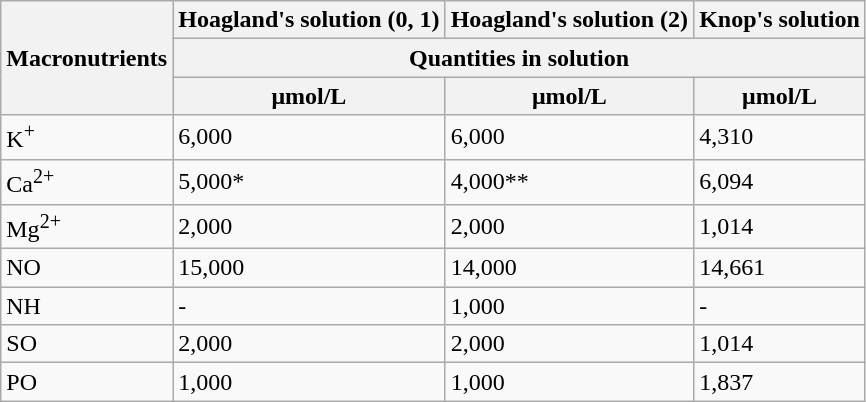<table class="wikitable">
<tr>
<th rowspan=3>Macronutrients</th>
<th>Hoagland's solution (0, 1)</th>
<th>Hoagland's solution (2)</th>
<th>Knop's solution</th>
</tr>
<tr>
<th colspan="3">Quantities in solution</th>
</tr>
<tr>
<th>μmol/L</th>
<th>μmol/L</th>
<th>μmol/L</th>
</tr>
<tr>
<td>K<sup>+</sup></td>
<td>6,000</td>
<td>6,000</td>
<td>4,310</td>
</tr>
<tr>
<td>Ca<sup>2+</sup></td>
<td>5,000*</td>
<td>4,000**</td>
<td>6,094</td>
</tr>
<tr>
<td>Mg<sup>2+</sup></td>
<td>2,000</td>
<td>2,000</td>
<td>1,014</td>
</tr>
<tr>
<td Nitrate>NO</td>
<td>15,000</td>
<td>14,000</td>
<td>14,661</td>
</tr>
<tr>
<td Ammonium>NH</td>
<td>-</td>
<td>1,000</td>
<td>-</td>
</tr>
<tr>
<td Sulfate>SO</td>
<td>2,000</td>
<td>2,000</td>
<td>1,014</td>
</tr>
<tr>
<td Phosphate>PO</td>
<td>1,000</td>
<td>1,000</td>
<td>1,837</td>
</tr>
</table>
